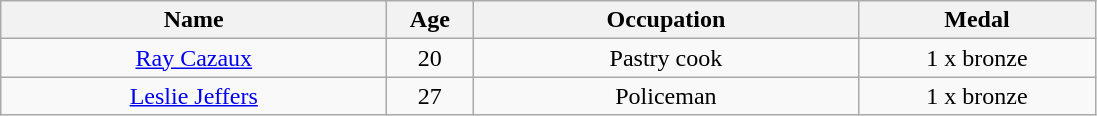<table class="wikitable" style="text-align: center">
<tr>
<th width=250>Name</th>
<th width=50>Age</th>
<th width=250>Occupation</th>
<th width=150>Medal</th>
</tr>
<tr>
<td><a href='#'>Ray Cazaux</a></td>
<td>20</td>
<td>Pastry cook</td>
<td>1 x bronze</td>
</tr>
<tr>
<td><a href='#'>Leslie Jeffers</a></td>
<td>27</td>
<td>Policeman</td>
<td>1 x bronze</td>
</tr>
</table>
